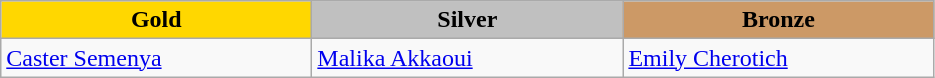<table class="wikitable" style="text-align:left">
<tr align="center">
<td width=200 bgcolor=gold><strong>Gold</strong></td>
<td width=200 bgcolor=silver><strong>Silver</strong></td>
<td width=200 bgcolor=CC9966><strong>Bronze</strong></td>
</tr>
<tr>
<td><a href='#'>Caster Semenya</a><br><em></em></td>
<td><a href='#'>Malika Akkaoui</a><br><em></em></td>
<td><a href='#'>Emily Cherotich</a><br><em></em></td>
</tr>
</table>
